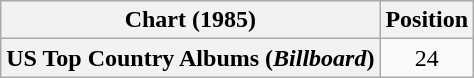<table class="wikitable plainrowheaders" style="text-align:center">
<tr>
<th scope="col">Chart (1985)</th>
<th scope="col">Position</th>
</tr>
<tr>
<th scope="row">US Top Country Albums (<em>Billboard</em>)</th>
<td>24</td>
</tr>
</table>
